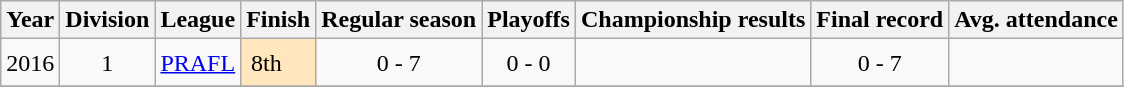<table class="wikitable"  style="text-align: left;">
<tr>
<th>Year</th>
<th>Division</th>
<th>League</th>
<th>Finish</th>
<th>Regular season</th>
<th>Playoffs</th>
<th>Championship results</th>
<th>Final record</th>
<th>Avg. attendance</th>
</tr>
<tr>
<td align=center>2016</td>
<td align=center>1</td>
<td align=center><a href='#'>PRAFL</a></td>
<td style="background-color:#FFE6BD;padding:0.4em;">8th</td>
<td align=center>0 - 7</td>
<td align=center>0 - 0</td>
<td></td>
<td align=center>0 - 7</td>
<td align=center></td>
</tr>
<tr>
</tr>
</table>
